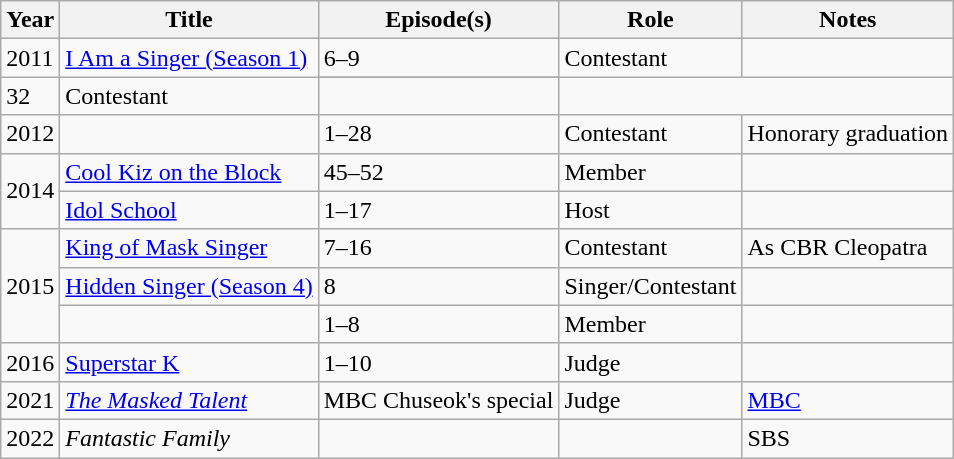<table class="wikitable">
<tr>
<th>Year</th>
<th>Title</th>
<th>Episode(s)</th>
<th>Role</th>
<th>Notes</th>
</tr>
<tr>
<td rowspan=2>2011</td>
<td rowspan=2><a href='#'>I Am a Singer (Season 1)</a></td>
<td>6–9</td>
<td>Contestant</td>
<td></td>
</tr>
<tr>
</tr>
<tr>
<td>32</td>
<td>Contestant</td>
<td></td>
</tr>
<tr>
<td>2012</td>
<td></td>
<td>1–28</td>
<td>Contestant</td>
<td>Honorary graduation</td>
</tr>
<tr>
<td rowspan=2>2014</td>
<td><a href='#'>Cool Kiz on the Block</a></td>
<td>45–52</td>
<td>Member</td>
<td></td>
</tr>
<tr>
<td><a href='#'>Idol School</a></td>
<td>1–17</td>
<td>Host</td>
<td></td>
</tr>
<tr>
<td rowspan=3>2015</td>
<td><a href='#'>King of Mask Singer</a></td>
<td>7–16</td>
<td>Contestant</td>
<td>As CBR Cleopatra</td>
</tr>
<tr>
<td><a href='#'>Hidden Singer (Season 4)</a></td>
<td>8</td>
<td>Singer/Contestant</td>
<td></td>
</tr>
<tr>
<td></td>
<td>1–8</td>
<td>Member</td>
<td></td>
</tr>
<tr>
<td>2016</td>
<td><a href='#'>Superstar K</a></td>
<td>1–10</td>
<td>Judge</td>
<td></td>
</tr>
<tr>
<td>2021</td>
<td><em><a href='#'>The Masked Talent</a></em></td>
<td>MBC Chuseok's special</td>
<td>Judge</td>
<td><a href='#'>MBC</a></td>
</tr>
<tr>
<td>2022</td>
<td><em>Fantastic Family</em></td>
<td></td>
<td></td>
<td>SBS </td>
</tr>
</table>
